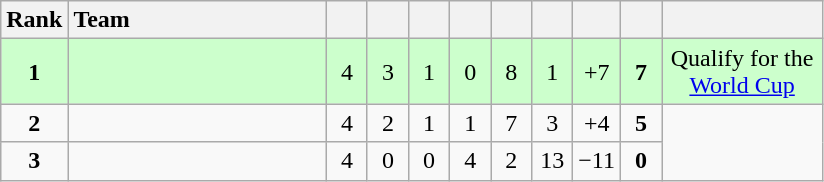<table class="wikitable" style="text-align:center">
<tr>
<th width=30>Rank</th>
<th width=165 style="text-align:left">Team</th>
<th width=20></th>
<th width=20></th>
<th width=20></th>
<th width=20></th>
<th width=20></th>
<th width=20></th>
<th width=20></th>
<th width=20></th>
<th width=100></th>
</tr>
<tr bgcolor="#ccffcc">
<td><strong>1</strong></td>
<td align="left"></td>
<td>4</td>
<td>3</td>
<td>1</td>
<td>0</td>
<td>8</td>
<td>1</td>
<td>+7</td>
<td><strong>7</strong></td>
<td col_=green1>Qualify for the <a href='#'>World Cup</a></td>
</tr>
<tr>
<td><strong>2</strong></td>
<td align="left"></td>
<td>4</td>
<td>2</td>
<td>1</td>
<td>1</td>
<td>7</td>
<td>3</td>
<td>+4</td>
<td><strong>5</strong></td>
</tr>
<tr>
<td><strong>3</strong></td>
<td align="left"></td>
<td>4</td>
<td>0</td>
<td>0</td>
<td>4</td>
<td>2</td>
<td>13</td>
<td>−11</td>
<td><strong>0</strong></td>
</tr>
</table>
